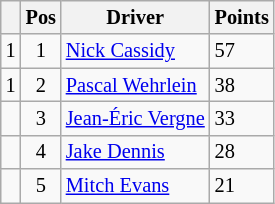<table class="wikitable" style="font-size: 85%;">
<tr>
<th></th>
<th>Pos</th>
<th>Driver</th>
<th>Points</th>
</tr>
<tr>
<td align="left"> 1</td>
<td align="center">1</td>
<td> <a href='#'>Nick Cassidy</a></td>
<td align="left">57</td>
</tr>
<tr>
<td align="left"> 1</td>
<td align="center">2</td>
<td> <a href='#'>Pascal Wehrlein</a></td>
<td align="left">38</td>
</tr>
<tr>
<td align="left"></td>
<td align="center">3</td>
<td> <a href='#'>Jean-Éric Vergne</a></td>
<td align="left">33</td>
</tr>
<tr>
<td align:"left"></td>
<td align="center">4</td>
<td> <a href='#'>Jake Dennis</a></td>
<td align="left">28</td>
</tr>
<tr>
<td align="left"></td>
<td align="center">5</td>
<td> <a href='#'>Mitch Evans</a></td>
<td align="left">21</td>
</tr>
</table>
